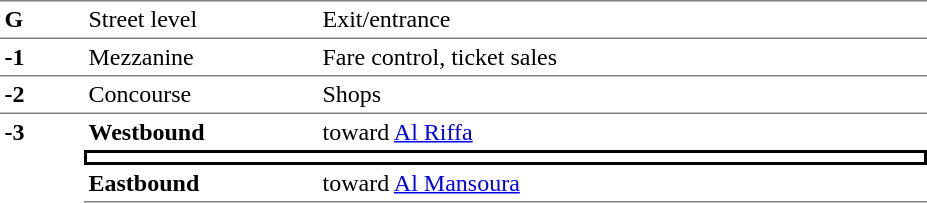<table table border=0 cellspacing=0 cellpadding=3>
<tr>
<td style="border-top:solid 1px gray; border-bottom:solid 1px gray; vertical-align:top;" width=50><strong>G</strong></td>
<td style="border-top:solid 1px gray; border-bottom:solid 1px gray; vertical-align:top;" width=150>Street level</td>
<td style="border-top:solid 1px gray; border-bottom:solid 1px gray; vertical-align:top;" colspan=2 width=400>Exit/entrance</td>
</tr>
<tr>
<td style="vertical-align:top; border-bottom:solid 1px gray;"><strong>-1</strong></td>
<td style="vertical-align:top; border-bottom:solid 1px gray;">Mezzanine</td>
<td style="vertical-align:top; border-bottom:solid 1px gray;" colspan=2>Fare control, ticket sales</td>
</tr>
<tr>
<td style="vertical-align:top;"><strong>-2</strong></td>
<td style="vertical-align:top;">Concourse</td>
<td style="vertical-align:top;" colspan=2>Shops</td>
</tr>
<tr>
<td rowspan=9 style="border-top:solid 1px gray; vertical-align:top;"><strong>-3</strong></td>
<td style="border-bottom:solid 0px gray; border-top:solid 1px gray;"><strong>Westbound</strong></td>
<td style="border-bottom:solid 0px gray; border-top:solid 1px gray;"> toward <a href='#'>Al Riffa</a></td>
</tr>
<tr>
<td style="border-top:solid 2px black;border-right:solid 2px black;border-left:solid 2px black;border-bottom:solid 2px black;text-align:center;" colspan=2></td>
</tr>
<tr>
<td style="border-bottom:solid 1px gray;"><strong>Eastbound</strong></td>
<td style="border-bottom:solid 1px gray;"> toward <a href='#'>Al Mansoura</a></td>
</tr>
</table>
